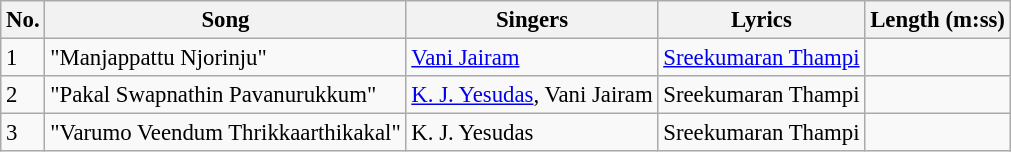<table class="wikitable" style="font-size:95%;">
<tr>
<th>No.</th>
<th>Song</th>
<th>Singers</th>
<th>Lyrics</th>
<th>Length (m:ss)</th>
</tr>
<tr>
<td>1</td>
<td>"Manjappattu Njorinju"</td>
<td><a href='#'>Vani Jairam</a></td>
<td><a href='#'>Sreekumaran Thampi</a></td>
<td></td>
</tr>
<tr>
<td>2</td>
<td>"Pakal Swapnathin Pavanurukkum"</td>
<td><a href='#'>K. J. Yesudas</a>, Vani Jairam</td>
<td>Sreekumaran Thampi</td>
<td></td>
</tr>
<tr>
<td>3</td>
<td>"Varumo Veendum Thrikkaarthikakal"</td>
<td>K. J. Yesudas</td>
<td>Sreekumaran Thampi</td>
<td></td>
</tr>
</table>
